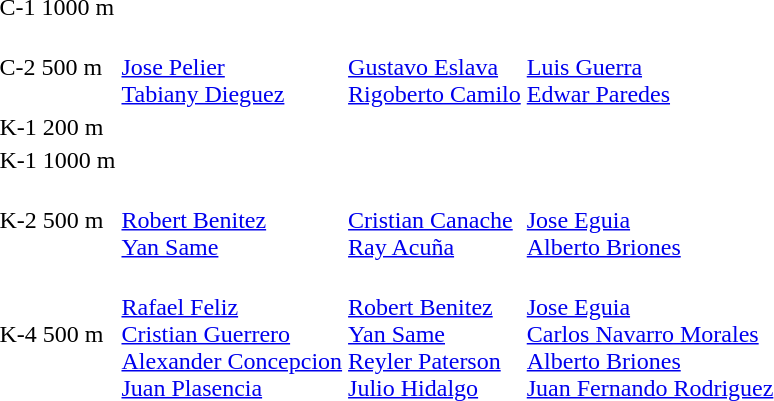<table>
<tr>
<td>C-1 1000 m</td>
<td></td>
<td></td>
<td></td>
</tr>
<tr>
<td>C-2 500 m</td>
<td><br><a href='#'>Jose Pelier</a><br><a href='#'>Tabiany Dieguez</a></td>
<td><br><a href='#'>Gustavo Eslava</a><br><a href='#'>Rigoberto Camilo</a></td>
<td><br><a href='#'>Luis Guerra</a><br><a href='#'>Edwar Paredes</a></td>
</tr>
<tr>
<td>K-1 200 m</td>
<td></td>
<td></td>
<td></td>
</tr>
<tr>
<td>K-1 1000 m</td>
<td></td>
<td></td>
<td></td>
</tr>
<tr>
<td>K-2 500 m</td>
<td><br><a href='#'>Robert Benitez</a><br><a href='#'>Yan Same</a></td>
<td><br><a href='#'>Cristian Canache</a><br><a href='#'>Ray Acuña</a></td>
<td><br><a href='#'>Jose Eguia</a><br><a href='#'>Alberto Briones</a></td>
</tr>
<tr>
<td>K-4 500 m</td>
<td><br><a href='#'>Rafael Feliz</a><br><a href='#'>Cristian Guerrero</a><br><a href='#'>Alexander Concepcion</a><br><a href='#'>Juan Plasencia</a></td>
<td><br><a href='#'>Robert Benitez</a><br><a href='#'>Yan Same</a><br><a href='#'>Reyler Paterson</a><br><a href='#'>Julio Hidalgo</a></td>
<td><br><a href='#'>Jose Eguia</a><br><a href='#'>Carlos Navarro Morales</a><br><a href='#'>Alberto Briones</a><br><a href='#'>Juan Fernando Rodriguez</a></td>
</tr>
</table>
